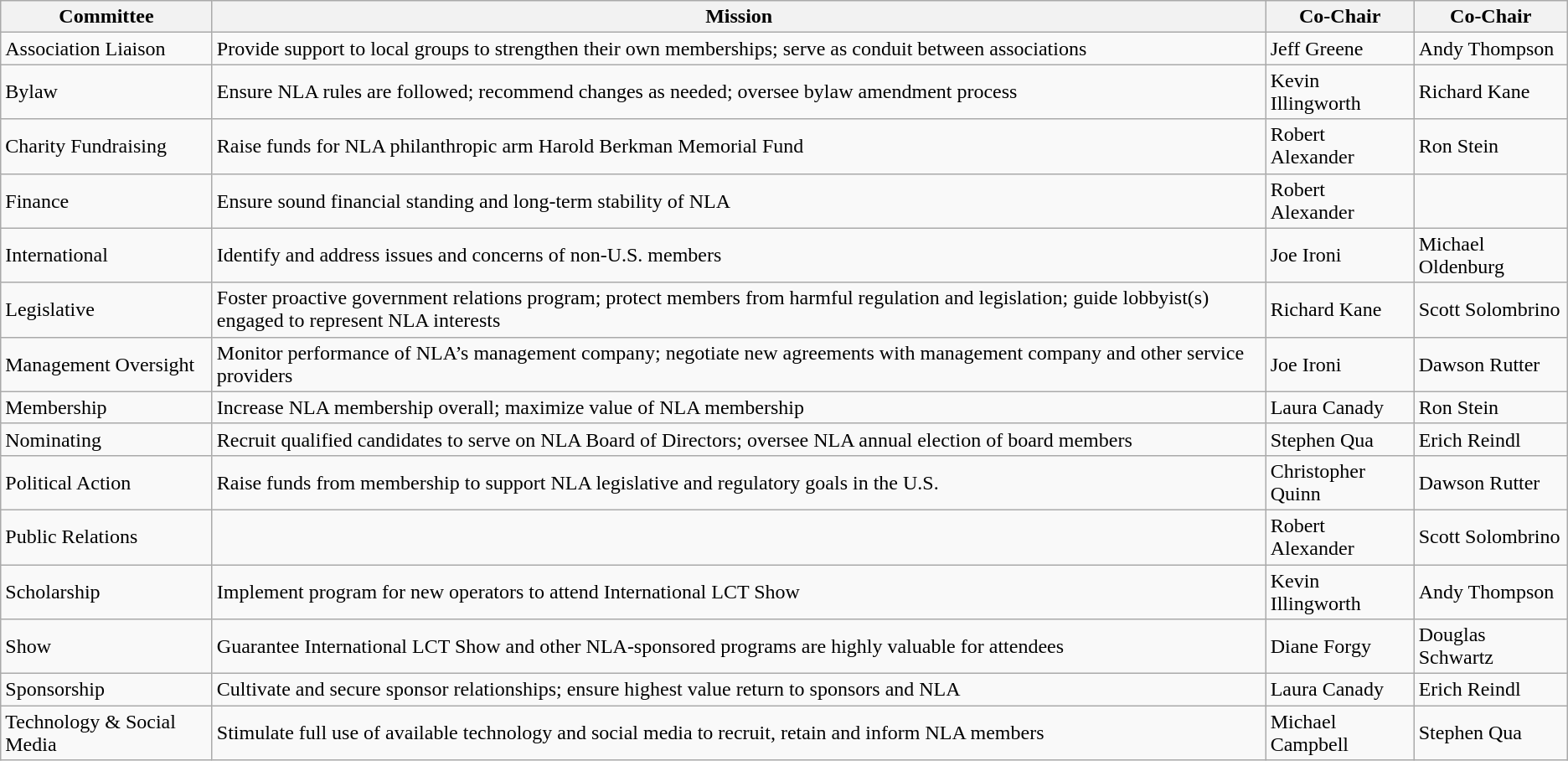<table class="wikitable">
<tr>
<th>Committee</th>
<th>Mission</th>
<th>Co-Chair</th>
<th>Co-Chair</th>
</tr>
<tr>
<td>Association Liaison</td>
<td>Provide support to local groups to strengthen their own memberships; serve as conduit between associations</td>
<td>Jeff Greene</td>
<td>Andy Thompson</td>
</tr>
<tr>
<td>Bylaw</td>
<td>Ensure NLA rules are followed; recommend changes as needed; oversee bylaw amendment process</td>
<td>Kevin Illingworth</td>
<td>Richard Kane</td>
</tr>
<tr>
<td>Charity Fundraising</td>
<td>Raise funds for NLA philanthropic arm Harold Berkman Memorial Fund</td>
<td>Robert Alexander</td>
<td>Ron Stein</td>
</tr>
<tr>
<td>Finance</td>
<td>Ensure sound financial standing and long-term stability of NLA</td>
<td>Robert Alexander</td>
<td></td>
</tr>
<tr>
<td>International</td>
<td>Identify and address issues and concerns of non-U.S. members</td>
<td>Joe Ironi</td>
<td>Michael Oldenburg</td>
</tr>
<tr>
<td>Legislative</td>
<td>Foster proactive government relations program; protect members from harmful regulation and legislation; guide lobbyist(s) engaged to represent NLA interests</td>
<td>Richard Kane</td>
<td>Scott Solombrino</td>
</tr>
<tr>
<td>Management Oversight</td>
<td>Monitor performance of NLA’s management company; negotiate new agreements with management company and other service providers</td>
<td>Joe Ironi</td>
<td>Dawson Rutter</td>
</tr>
<tr>
<td>Membership</td>
<td>Increase NLA membership overall; maximize value of NLA membership</td>
<td>Laura Canady</td>
<td>Ron Stein</td>
</tr>
<tr>
<td>Nominating</td>
<td>Recruit qualified candidates to serve on NLA Board of Directors; oversee NLA annual election of board members</td>
<td>Stephen Qua</td>
<td>Erich Reindl</td>
</tr>
<tr>
<td>Political Action</td>
<td>Raise funds from membership to support NLA legislative and regulatory goals in the U.S.</td>
<td>Christopher Quinn</td>
<td>Dawson Rutter</td>
</tr>
<tr>
<td>Public Relations</td>
<td></td>
<td>Robert Alexander</td>
<td>Scott Solombrino</td>
</tr>
<tr>
<td>Scholarship</td>
<td>Implement program for new operators to attend International LCT Show</td>
<td>Kevin Illingworth</td>
<td>Andy Thompson</td>
</tr>
<tr>
<td>Show</td>
<td>Guarantee International LCT Show and other NLA-sponsored programs are highly valuable for attendees</td>
<td>Diane Forgy</td>
<td>Douglas Schwartz</td>
</tr>
<tr>
<td>Sponsorship</td>
<td>Cultivate and secure sponsor relationships; ensure highest value return to sponsors and NLA</td>
<td>Laura Canady</td>
<td>Erich Reindl</td>
</tr>
<tr>
<td>Technology & Social Media</td>
<td>Stimulate full use of available technology and social media to recruit, retain and inform NLA members</td>
<td>Michael Campbell</td>
<td>Stephen Qua</td>
</tr>
</table>
